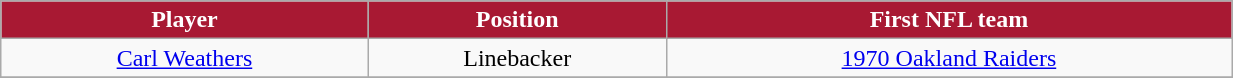<table class="wikitable" width="65%">
<tr>
<th style="background:#A81933;color:#FFFFFF;">Player</th>
<th style="background:#A81933;color:#FFFFFF;">Position</th>
<th style="background:#A81933;color:#FFFFFF;">First NFL team</th>
</tr>
<tr align="center" bgcolor="">
<td><a href='#'>Carl Weathers</a></td>
<td>Linebacker</td>
<td><a href='#'>1970 Oakland Raiders</a></td>
</tr>
<tr align="center" bgcolor="">
</tr>
</table>
